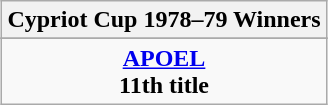<table class="wikitable" style="text-align:center;margin: 0 auto;">
<tr>
<th>Cypriot Cup 1978–79 Winners</th>
</tr>
<tr>
</tr>
<tr>
<td><strong><a href='#'>APOEL</a></strong><br><strong>11th title</strong></td>
</tr>
</table>
